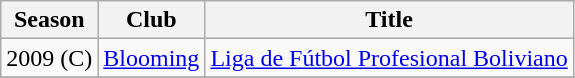<table class="wikitable">
<tr>
<th>Season</th>
<th>Club</th>
<th>Title</th>
</tr>
<tr>
<td>2009 (C)</td>
<td><a href='#'>Blooming</a></td>
<td><a href='#'>Liga de Fútbol Profesional Boliviano</a></td>
</tr>
<tr>
</tr>
</table>
